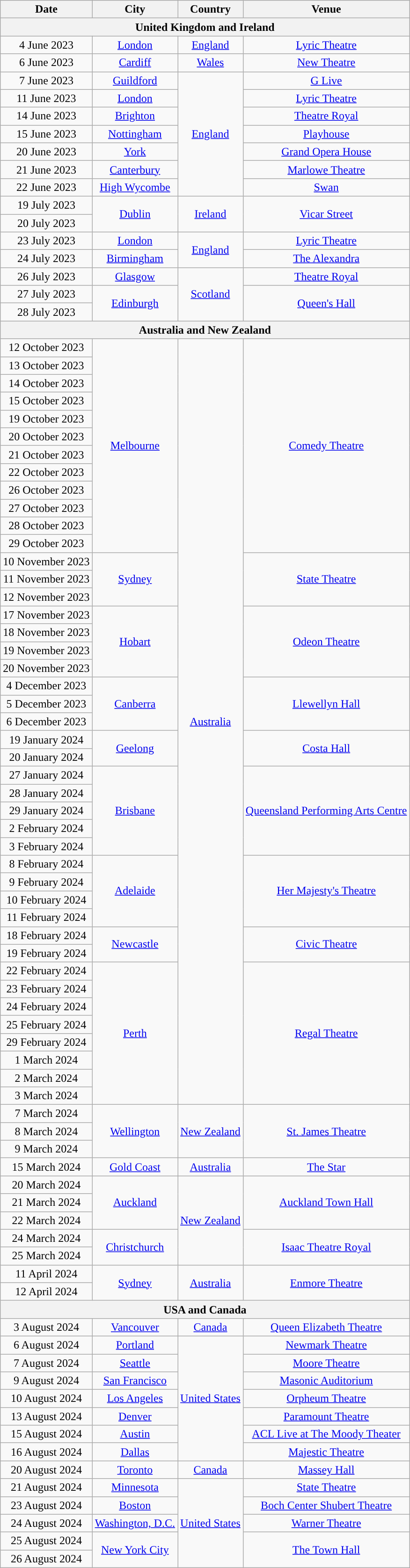<table class="wikitable" style="text-align:center">
<tr>
<th>Date</th>
<th>City</th>
<th>Country</th>
<th>Venue</th>
</tr>
<tr>
<th colspan="4">United Kingdom and Ireland</th>
</tr>
<tr>
<td>4 June 2023</td>
<td><a href='#'>London</a></td>
<td><a href='#'>England</a></td>
<td><a href='#'>Lyric Theatre</a></td>
</tr>
<tr>
<td>6 June 2023</td>
<td><a href='#'>Cardiff</a></td>
<td><a href='#'>Wales</a></td>
<td><a href='#'>New Theatre</a></td>
</tr>
<tr>
<td>7 June 2023</td>
<td><a href='#'>Guildford</a></td>
<td rowspan="7"><a href='#'>England</a></td>
<td><a href='#'>G Live</a></td>
</tr>
<tr>
<td>11 June 2023</td>
<td><a href='#'>London</a></td>
<td><a href='#'>Lyric Theatre</a></td>
</tr>
<tr>
<td>14 June 2023</td>
<td><a href='#'>Brighton</a></td>
<td><a href='#'>Theatre Royal</a></td>
</tr>
<tr>
<td>15 June 2023</td>
<td><a href='#'>Nottingham</a></td>
<td><a href='#'>Playhouse</a></td>
</tr>
<tr>
<td>20 June 2023</td>
<td><a href='#'>York</a></td>
<td><a href='#'>Grand Opera House</a></td>
</tr>
<tr>
<td>21 June 2023</td>
<td><a href='#'>Canterbury</a></td>
<td><a href='#'>Marlowe Theatre</a></td>
</tr>
<tr>
<td>22 June 2023</td>
<td><a href='#'>High Wycombe</a></td>
<td><a href='#'>Swan</a></td>
</tr>
<tr>
<td>19 July 2023</td>
<td rowspan="2"><a href='#'>Dublin</a></td>
<td rowspan="2"><a href='#'>Ireland</a></td>
<td rowspan="2"><a href='#'>Vicar Street</a></td>
</tr>
<tr>
<td>20 July 2023</td>
</tr>
<tr>
<td>23 July 2023</td>
<td><a href='#'>London</a></td>
<td rowspan="2"><a href='#'>England</a></td>
<td><a href='#'>Lyric Theatre</a></td>
</tr>
<tr>
<td>24 July 2023</td>
<td><a href='#'>Birmingham</a></td>
<td><a href='#'>The Alexandra</a></td>
</tr>
<tr>
<td>26 July 2023</td>
<td><a href='#'>Glasgow</a></td>
<td rowspan="3"><a href='#'>Scotland</a></td>
<td><a href='#'>Theatre Royal</a></td>
</tr>
<tr>
<td>27 July 2023</td>
<td rowspan="2"><a href='#'>Edinburgh</a></td>
<td rowspan="2"><a href='#'>Queen's Hall</a></td>
</tr>
<tr>
<td>28 July 2023</td>
</tr>
<tr>
<th colspan="4">Australia and New Zealand</th>
</tr>
<tr>
<td>12 October 2023</td>
<td rowspan="12"><a href='#'>Melbourne</a></td>
<td rowspan="43"><a href='#'>Australia</a></td>
<td rowspan="12"><a href='#'>Comedy Theatre</a></td>
</tr>
<tr>
<td>13 October 2023</td>
</tr>
<tr>
<td>14 October 2023</td>
</tr>
<tr>
<td>15 October 2023</td>
</tr>
<tr>
<td>19 October 2023</td>
</tr>
<tr>
<td>20 October 2023</td>
</tr>
<tr>
<td>21 October 2023</td>
</tr>
<tr>
<td>22 October 2023</td>
</tr>
<tr>
<td>26 October 2023</td>
</tr>
<tr>
<td>27 October 2023</td>
</tr>
<tr>
<td>28 October 2023</td>
</tr>
<tr>
<td>29 October 2023</td>
</tr>
<tr>
<td>10 November 2023</td>
<td rowspan="3"><a href='#'>Sydney</a></td>
<td rowspan="3"><a href='#'>State Theatre</a></td>
</tr>
<tr>
<td>11 November 2023</td>
</tr>
<tr>
<td>12 November 2023</td>
</tr>
<tr>
<td>17 November 2023</td>
<td rowspan="4"><a href='#'>Hobart</a></td>
<td rowspan="4"><a href='#'>Odeon Theatre</a></td>
</tr>
<tr>
<td>18 November 2023</td>
</tr>
<tr>
<td>19 November 2023</td>
</tr>
<tr>
<td>20 November 2023</td>
</tr>
<tr>
<td>4 December 2023</td>
<td rowspan="3"><a href='#'>Canberra</a></td>
<td rowspan="3"><a href='#'>Llewellyn Hall</a></td>
</tr>
<tr>
<td>5 December 2023</td>
</tr>
<tr>
<td>6 December 2023</td>
</tr>
<tr>
<td>19 January 2024</td>
<td rowspan="2"><a href='#'>Geelong</a></td>
<td rowspan="2"><a href='#'>Costa Hall</a></td>
</tr>
<tr>
<td>20 January 2024</td>
</tr>
<tr>
<td>27 January 2024</td>
<td rowspan="5"><a href='#'>Brisbane</a></td>
<td rowspan="5"><a href='#'>Queensland Performing Arts Centre</a></td>
</tr>
<tr>
<td>28 January 2024</td>
</tr>
<tr>
<td>29 January 2024</td>
</tr>
<tr>
<td>2 February 2024</td>
</tr>
<tr>
<td>3 February 2024</td>
</tr>
<tr>
<td>8 February 2024</td>
<td rowspan="4"><a href='#'>Adelaide</a></td>
<td rowspan="4"><a href='#'>Her Majesty's Theatre</a></td>
</tr>
<tr>
<td>9 February 2024</td>
</tr>
<tr>
<td>10 February 2024</td>
</tr>
<tr>
<td>11 February 2024</td>
</tr>
<tr>
<td>18 February 2024</td>
<td rowspan="2"><a href='#'>Newcastle</a></td>
<td rowspan="2"><a href='#'>Civic Theatre</a></td>
</tr>
<tr>
<td>19 February 2024</td>
</tr>
<tr>
<td>22 February 2024</td>
<td rowspan="8"><a href='#'>Perth</a></td>
<td rowspan="8"><a href='#'>Regal Theatre</a></td>
</tr>
<tr>
<td>23 February 2024</td>
</tr>
<tr>
<td>24 February 2024</td>
</tr>
<tr>
<td>25 February 2024</td>
</tr>
<tr>
<td>29 February 2024</td>
</tr>
<tr>
<td>1 March 2024</td>
</tr>
<tr>
<td>2 March 2024</td>
</tr>
<tr>
<td>3 March 2024</td>
</tr>
<tr>
<td>7 March 2024</td>
<td rowspan="3"><a href='#'>Wellington</a></td>
<td rowspan="3"><a href='#'>New Zealand</a></td>
<td rowspan="3"><a href='#'>St. James Theatre</a></td>
</tr>
<tr>
<td>8 March 2024</td>
</tr>
<tr>
<td>9 March 2024</td>
</tr>
<tr>
<td>15 March 2024</td>
<td><a href='#'>Gold Coast</a></td>
<td><a href='#'>Australia</a></td>
<td><a href='#'>The Star</a></td>
</tr>
<tr>
<td>20 March 2024</td>
<td rowspan="3"><a href='#'>Auckland</a></td>
<td rowspan="5"><a href='#'>New Zealand</a></td>
<td rowspan="3"><a href='#'>Auckland Town Hall</a></td>
</tr>
<tr>
<td>21 March 2024</td>
</tr>
<tr>
<td>22 March 2024</td>
</tr>
<tr>
<td>24 March 2024</td>
<td rowspan="2"><a href='#'>Christchurch</a></td>
<td rowspan="2"><a href='#'>Isaac Theatre Royal</a></td>
</tr>
<tr>
<td>25 March 2024</td>
</tr>
<tr>
<td>11 April 2024</td>
<td rowspan="2"><a href='#'>Sydney</a></td>
<td rowspan="2"><a href='#'>Australia</a></td>
<td rowspan="2"><a href='#'>Enmore Theatre</a></td>
</tr>
<tr>
<td>12 April 2024</td>
</tr>
<tr>
<th colspan="4">USA and Canada</th>
</tr>
<tr>
<td>3 August 2024</td>
<td><a href='#'>Vancouver</a></td>
<td><a href='#'>Canada</a></td>
<td><a href='#'>Queen Elizabeth Theatre</a></td>
</tr>
<tr>
<td>6 August 2024</td>
<td><a href='#'>Portland</a></td>
<td rowspan="7"><a href='#'>United States</a></td>
<td><a href='#'>Newmark Theatre</a></td>
</tr>
<tr>
<td>7 August 2024</td>
<td><a href='#'>Seattle</a></td>
<td><a href='#'>Moore Theatre</a></td>
</tr>
<tr>
<td>9 August 2024</td>
<td><a href='#'>San Francisco</a></td>
<td><a href='#'>Masonic Auditorium</a></td>
</tr>
<tr>
<td>10 August 2024</td>
<td><a href='#'>Los Angeles</a></td>
<td><a href='#'>Orpheum Theatre</a></td>
</tr>
<tr>
<td>13 August 2024</td>
<td><a href='#'>Denver</a></td>
<td><a href='#'>Paramount Theatre</a></td>
</tr>
<tr>
<td>15 August 2024</td>
<td><a href='#'>Austin</a></td>
<td><a href='#'>ACL Live at The Moody Theater</a></td>
</tr>
<tr>
<td>16 August 2024</td>
<td><a href='#'>Dallas</a></td>
<td><a href='#'>Majestic Theatre</a></td>
</tr>
<tr>
<td>20 August 2024</td>
<td><a href='#'>Toronto</a></td>
<td><a href='#'>Canada</a></td>
<td><a href='#'>Massey Hall</a></td>
</tr>
<tr>
<td>21 August 2024</td>
<td><a href='#'>Minnesota</a></td>
<td rowspan="5"><a href='#'>United States</a></td>
<td><a href='#'>State Theatre</a></td>
</tr>
<tr>
<td>23 August 2024</td>
<td><a href='#'>Boston</a></td>
<td><a href='#'>Boch Center Shubert Theatre</a></td>
</tr>
<tr>
<td>24 August 2024</td>
<td><a href='#'>Washington, D.C.</a></td>
<td><a href='#'>Warner Theatre</a></td>
</tr>
<tr>
<td>25 August 2024</td>
<td rowspan="2"><a href='#'>New York City</a></td>
<td rowspan="2"><a href='#'>The Town Hall</a></td>
</tr>
<tr>
<td>26 August 2024</td>
</tr>
</table>
